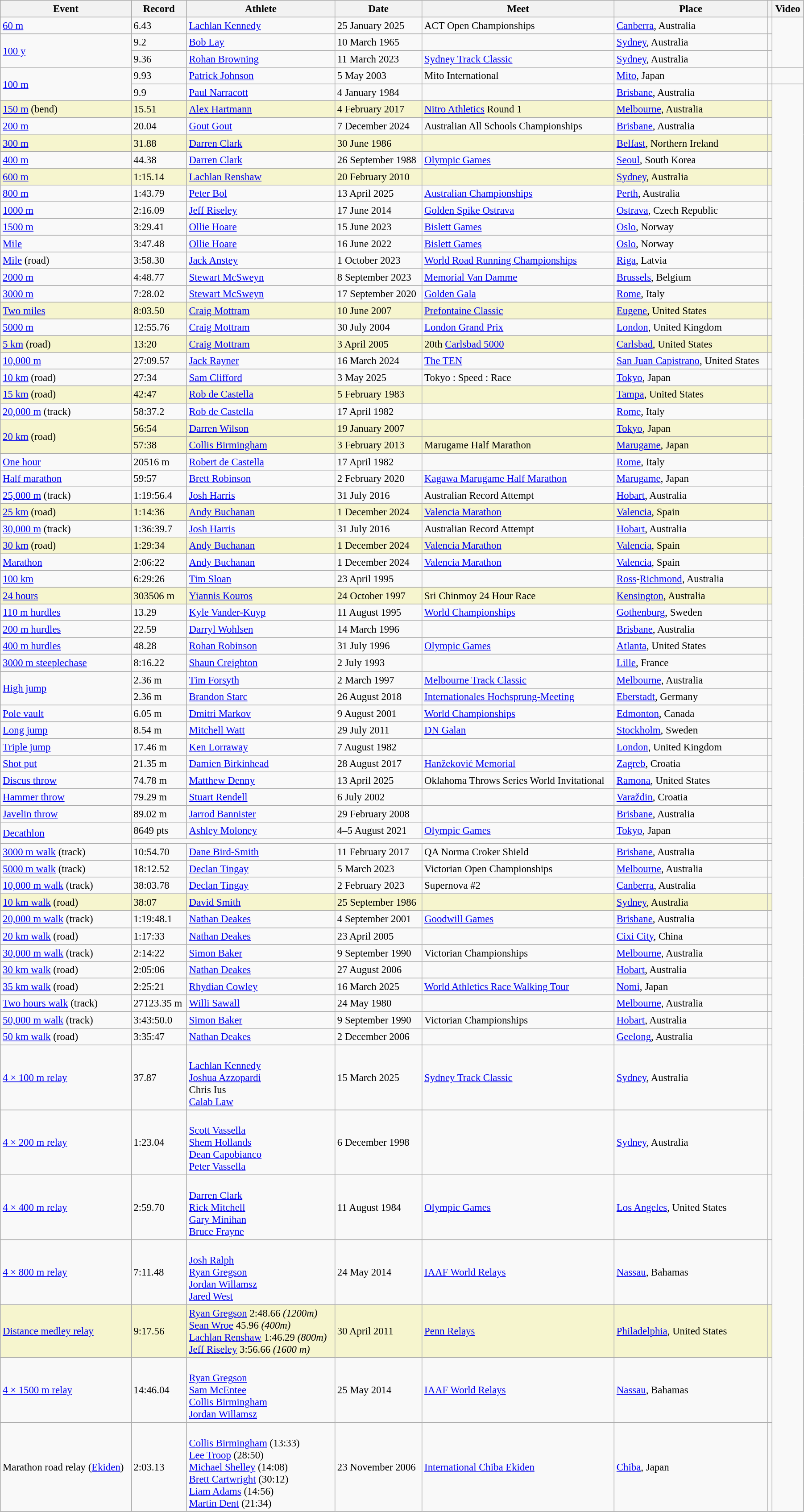<table class="wikitable" style="font-size:95%; width: 95%;">
<tr>
<th>Event</th>
<th>Record</th>
<th>Athlete</th>
<th>Date</th>
<th>Meet</th>
<th>Place</th>
<th></th>
<th>Video</th>
</tr>
<tr>
<td><a href='#'>60 m</a></td>
<td>6.43 </td>
<td><a href='#'>Lachlan Kennedy</a></td>
<td>25 January 2025</td>
<td>ACT Open Championships</td>
<td><a href='#'>Canberra</a>, Australia</td>
<td></td>
</tr>
<tr>
<td rowspan=2><a href='#'>100 y</a></td>
<td>9.2 </td>
<td><a href='#'>Bob Lay</a></td>
<td>10 March 1965</td>
<td></td>
<td><a href='#'>Sydney</a>, Australia</td>
<td></td>
</tr>
<tr>
<td>9.36 </td>
<td><a href='#'>Rohan Browning</a></td>
<td>11 March 2023</td>
<td><a href='#'>Sydney Track Classic</a></td>
<td><a href='#'>Sydney</a>, Australia</td>
<td></td>
</tr>
<tr>
<td rowspan=2><a href='#'>100 m</a></td>
<td>9.93 </td>
<td><a href='#'>Patrick Johnson</a></td>
<td>5 May 2003</td>
<td>Mito International</td>
<td><a href='#'>Mito</a>, Japan</td>
<td></td>
<td></td>
</tr>
<tr>
<td>9.9 </td>
<td><a href='#'>Paul Narracott</a></td>
<td>4 January 1984</td>
<td></td>
<td><a href='#'>Brisbane</a>, Australia</td>
<td></td>
</tr>
<tr style="background:#f6F5CE;">
<td><a href='#'>150 m</a> (bend)</td>
<td>15.51 </td>
<td><a href='#'>Alex Hartmann</a></td>
<td>4 February 2017</td>
<td><a href='#'>Nitro Athletics</a> Round 1</td>
<td><a href='#'>Melbourne</a>, Australia</td>
<td></td>
</tr>
<tr>
<td><a href='#'>200 m</a></td>
<td>20.04 </td>
<td><a href='#'>Gout Gout</a></td>
<td>7 December 2024</td>
<td>Australian All Schools Championships</td>
<td><a href='#'>Brisbane</a>, Australia</td>
<td></td>
</tr>
<tr style="background:#f6F5CE;">
<td><a href='#'>300 m</a></td>
<td>31.88</td>
<td><a href='#'>Darren Clark</a></td>
<td>30 June 1986</td>
<td></td>
<td><a href='#'>Belfast</a>, Northern Ireland</td>
<td></td>
</tr>
<tr>
<td><a href='#'>400 m</a></td>
<td>44.38</td>
<td><a href='#'>Darren Clark</a></td>
<td>26 September 1988</td>
<td><a href='#'>Olympic Games</a></td>
<td><a href='#'>Seoul</a>, South Korea</td>
<td></td>
</tr>
<tr style="background:#f6F5CE;">
<td><a href='#'>600 m</a></td>
<td>1:15.14</td>
<td><a href='#'>Lachlan Renshaw</a></td>
<td>20 February 2010</td>
<td></td>
<td><a href='#'>Sydney</a>, Australia</td>
<td></td>
</tr>
<tr>
<td><a href='#'>800 m</a></td>
<td>1:43.79</td>
<td><a href='#'>Peter Bol</a></td>
<td>13 April 2025</td>
<td><a href='#'>Australian Championships</a></td>
<td><a href='#'>Perth</a>, Australia</td>
<td></td>
</tr>
<tr>
<td><a href='#'>1000 m</a></td>
<td>2:16.09</td>
<td><a href='#'>Jeff Riseley</a></td>
<td>17 June 2014</td>
<td><a href='#'>Golden Spike Ostrava</a></td>
<td><a href='#'>Ostrava</a>, Czech Republic</td>
<td></td>
</tr>
<tr>
<td><a href='#'>1500 m</a></td>
<td>3:29.41</td>
<td><a href='#'>Ollie Hoare</a></td>
<td>15 June 2023</td>
<td><a href='#'>Bislett Games</a></td>
<td><a href='#'>Oslo</a>, Norway</td>
<td></td>
</tr>
<tr>
<td><a href='#'>Mile</a></td>
<td>3:47.48</td>
<td><a href='#'>Ollie Hoare</a></td>
<td>16 June 2022</td>
<td><a href='#'>Bislett Games</a></td>
<td><a href='#'>Oslo</a>, Norway</td>
<td></td>
</tr>
<tr>
<td><a href='#'>Mile</a> (road)</td>
<td>3:58.30</td>
<td><a href='#'>Jack Anstey</a></td>
<td>1 October 2023</td>
<td><a href='#'>World Road Running Championships</a></td>
<td><a href='#'>Riga</a>, Latvia</td>
<td></td>
</tr>
<tr>
<td><a href='#'>2000 m</a></td>
<td>4:48.77</td>
<td><a href='#'>Stewart McSweyn</a></td>
<td>8 September 2023</td>
<td><a href='#'>Memorial Van Damme</a></td>
<td><a href='#'>Brussels</a>, Belgium</td>
<td></td>
</tr>
<tr>
<td><a href='#'>3000 m</a></td>
<td>7:28.02</td>
<td><a href='#'>Stewart McSweyn</a></td>
<td>17 September 2020</td>
<td><a href='#'>Golden Gala</a></td>
<td><a href='#'>Rome</a>, Italy</td>
<td></td>
</tr>
<tr style="background:#f6F5CE;">
<td><a href='#'>Two miles</a></td>
<td>8:03.50</td>
<td><a href='#'>Craig Mottram</a></td>
<td>10 June 2007</td>
<td><a href='#'>Prefontaine Classic</a></td>
<td><a href='#'>Eugene</a>, United States</td>
<td></td>
</tr>
<tr>
<td><a href='#'>5000 m</a></td>
<td>12:55.76</td>
<td><a href='#'>Craig Mottram</a></td>
<td>30 July 2004</td>
<td><a href='#'>London Grand Prix</a></td>
<td><a href='#'>London</a>, United Kingdom</td>
<td></td>
</tr>
<tr style="background:#f6F5CE;">
<td><a href='#'>5 km</a> (road)</td>
<td>13:20</td>
<td><a href='#'>Craig Mottram</a></td>
<td>3 April 2005</td>
<td>20th <a href='#'>Carlsbad 5000</a></td>
<td><a href='#'>Carlsbad</a>, United States</td>
<td></td>
</tr>
<tr>
<td><a href='#'>10,000 m</a></td>
<td>27:09.57</td>
<td><a href='#'>Jack Rayner</a></td>
<td>16 March 2024</td>
<td><a href='#'>The TEN</a></td>
<td><a href='#'>San Juan Capistrano</a>, United States</td>
<td></td>
</tr>
<tr>
<td><a href='#'>10 km</a> (road)</td>
<td>27:34</td>
<td><a href='#'>Sam Clifford</a></td>
<td>3 May 2025</td>
<td>Tokyo : Speed : Race</td>
<td><a href='#'>Tokyo</a>, Japan</td>
<td></td>
</tr>
<tr style="background:#f6F5CE;">
<td><a href='#'>15 km</a> (road)</td>
<td>42:47</td>
<td><a href='#'>Rob de Castella</a></td>
<td>5 February 1983</td>
<td></td>
<td><a href='#'>Tampa</a>, United States</td>
<td></td>
</tr>
<tr>
<td><a href='#'>20,000 m</a> (track)</td>
<td>58:37.2 </td>
<td><a href='#'>Rob de Castella</a></td>
<td>17 April 1982</td>
<td></td>
<td><a href='#'>Rome</a>, Italy</td>
<td></td>
</tr>
<tr style="background:#f6F5CE;">
<td rowspan=2><a href='#'>20 km</a> (road)</td>
<td>56:54 </td>
<td><a href='#'>Darren Wilson</a></td>
<td>19 January 2007</td>
<td></td>
<td><a href='#'>Tokyo</a>, Japan</td>
<td></td>
</tr>
<tr style="background:#f6F5CE;">
<td>57:38</td>
<td><a href='#'>Collis Birmingham</a></td>
<td>3 February 2013</td>
<td>Marugame Half Marathon</td>
<td><a href='#'>Marugame</a>, Japan</td>
<td></td>
</tr>
<tr>
<td><a href='#'>One hour</a></td>
<td>20516 m</td>
<td><a href='#'>Robert de Castella</a></td>
<td>17 April 1982</td>
<td></td>
<td><a href='#'>Rome</a>, Italy</td>
<td></td>
</tr>
<tr>
<td><a href='#'>Half marathon</a></td>
<td>59:57</td>
<td><a href='#'>Brett Robinson</a></td>
<td>2 February 2020</td>
<td><a href='#'>Kagawa Marugame Half Marathon</a></td>
<td><a href='#'>Marugame</a>, Japan</td>
<td></td>
</tr>
<tr>
<td><a href='#'>25,000 m</a> (track)</td>
<td>1:19:56.4</td>
<td><a href='#'>Josh Harris</a></td>
<td>31 July 2016</td>
<td>Australian Record Attempt</td>
<td><a href='#'>Hobart</a>, Australia</td>
<td></td>
</tr>
<tr style="background:#f6F5CE;">
<td><a href='#'>25 km</a> (road)</td>
<td>1:14:36</td>
<td><a href='#'>Andy Buchanan</a></td>
<td>1 December 2024</td>
<td><a href='#'>Valencia Marathon</a></td>
<td><a href='#'>Valencia</a>, Spain</td>
<td></td>
</tr>
<tr>
<td><a href='#'>30,000 m</a> (track)</td>
<td>1:36:39.7</td>
<td><a href='#'>Josh Harris</a></td>
<td>31 July 2016</td>
<td>Australian Record Attempt</td>
<td><a href='#'>Hobart</a>, Australia</td>
<td></td>
</tr>
<tr style="background:#f6F5CE;">
<td><a href='#'>30 km</a> (road)</td>
<td>1:29:34</td>
<td><a href='#'>Andy Buchanan</a></td>
<td>1 December 2024</td>
<td><a href='#'>Valencia Marathon</a></td>
<td><a href='#'>Valencia</a>, Spain</td>
<td></td>
</tr>
<tr>
<td><a href='#'>Marathon</a></td>
<td>2:06:22</td>
<td><a href='#'>Andy Buchanan</a></td>
<td>1 December 2024</td>
<td><a href='#'>Valencia Marathon</a></td>
<td><a href='#'>Valencia</a>, Spain</td>
<td></td>
</tr>
<tr>
<td><a href='#'>100 km</a></td>
<td>6:29:26 </td>
<td><a href='#'>Tim Sloan</a></td>
<td>23 April 1995</td>
<td></td>
<td><a href='#'>Ross</a>-<a href='#'>Richmond</a>, Australia</td>
<td></td>
</tr>
<tr style="background:#f6F5CE;">
<td><a href='#'>24 hours</a></td>
<td>303506 m</td>
<td><a href='#'>Yiannis Kouros</a></td>
<td>24 October 1997</td>
<td>Sri Chinmoy 24 Hour Race</td>
<td><a href='#'>Kensington</a>, Australia</td>
<td></td>
</tr>
<tr>
<td><a href='#'>110 m hurdles</a></td>
<td>13.29 </td>
<td><a href='#'>Kyle Vander-Kuyp</a></td>
<td>11 August 1995</td>
<td><a href='#'>World Championships</a></td>
<td><a href='#'>Gothenburg</a>, Sweden</td>
<td></td>
</tr>
<tr>
<td><a href='#'>200 m hurdles</a></td>
<td>22.59 </td>
<td><a href='#'>Darryl Wohlsen</a></td>
<td>14 March 1996</td>
<td></td>
<td><a href='#'>Brisbane</a>, Australia</td>
<td></td>
</tr>
<tr>
<td><a href='#'>400 m hurdles</a></td>
<td>48.28</td>
<td><a href='#'>Rohan Robinson</a></td>
<td>31 July 1996</td>
<td><a href='#'>Olympic Games</a></td>
<td><a href='#'>Atlanta</a>, United States</td>
<td></td>
</tr>
<tr>
<td><a href='#'>3000 m steeplechase</a></td>
<td>8:16.22</td>
<td><a href='#'>Shaun Creighton</a></td>
<td>2 July 1993</td>
<td></td>
<td><a href='#'>Lille</a>, France</td>
<td></td>
</tr>
<tr>
<td rowspan=2><a href='#'>High jump</a></td>
<td>2.36 m</td>
<td><a href='#'>Tim Forsyth</a></td>
<td>2 March 1997</td>
<td><a href='#'>Melbourne Track Classic</a></td>
<td><a href='#'>Melbourne</a>, Australia</td>
<td></td>
</tr>
<tr>
<td>2.36 m</td>
<td><a href='#'>Brandon Starc</a></td>
<td>26 August 2018</td>
<td><a href='#'>Internationales Hochsprung-Meeting</a></td>
<td><a href='#'>Eberstadt</a>, Germany</td>
<td></td>
</tr>
<tr>
<td><a href='#'>Pole vault</a></td>
<td>6.05 m </td>
<td><a href='#'>Dmitri Markov</a></td>
<td>9 August 2001</td>
<td><a href='#'>World Championships</a></td>
<td><a href='#'>Edmonton</a>, Canada</td>
<td></td>
</tr>
<tr>
<td><a href='#'>Long jump</a></td>
<td>8.54 m </td>
<td><a href='#'>Mitchell Watt</a></td>
<td>29 July 2011</td>
<td><a href='#'>DN Galan</a></td>
<td><a href='#'>Stockholm</a>, Sweden</td>
<td></td>
</tr>
<tr>
<td><a href='#'>Triple jump</a></td>
<td>17.46 m </td>
<td><a href='#'>Ken Lorraway</a></td>
<td>7 August 1982</td>
<td></td>
<td><a href='#'>London</a>, United Kingdom</td>
<td></td>
</tr>
<tr>
<td><a href='#'>Shot put</a></td>
<td>21.35 m</td>
<td><a href='#'>Damien Birkinhead</a></td>
<td>28 August 2017</td>
<td><a href='#'>Hanžeković Memorial</a></td>
<td><a href='#'>Zagreb</a>, Croatia</td>
<td></td>
</tr>
<tr>
<td><a href='#'>Discus throw</a></td>
<td>74.78 m</td>
<td><a href='#'>Matthew Denny</a></td>
<td>13 April 2025</td>
<td>Oklahoma Throws Series World Invitational</td>
<td><a href='#'>Ramona</a>, United States</td>
<td></td>
</tr>
<tr>
<td><a href='#'>Hammer throw</a></td>
<td>79.29 m</td>
<td><a href='#'>Stuart Rendell</a></td>
<td>6 July 2002</td>
<td></td>
<td><a href='#'>Varaždin</a>, Croatia</td>
<td></td>
</tr>
<tr>
<td><a href='#'>Javelin throw</a></td>
<td>89.02 m</td>
<td><a href='#'>Jarrod Bannister</a></td>
<td>29 February 2008</td>
<td></td>
<td><a href='#'>Brisbane</a>, Australia</td>
<td></td>
</tr>
<tr>
<td rowspan=2><a href='#'>Decathlon</a></td>
<td>8649 pts</td>
<td><a href='#'>Ashley Moloney</a></td>
<td>4–5 August 2021</td>
<td><a href='#'>Olympic Games</a></td>
<td><a href='#'>Tokyo</a>, Japan</td>
<td></td>
</tr>
<tr>
<td colspan=5></td>
<td></td>
</tr>
<tr>
<td><a href='#'>3000 m walk</a> (track)</td>
<td>10:54.70</td>
<td><a href='#'>Dane Bird-Smith</a></td>
<td>11 February 2017</td>
<td>QA Norma Croker Shield</td>
<td><a href='#'>Brisbane</a>, Australia</td>
<td></td>
</tr>
<tr>
<td><a href='#'>5000 m walk</a> (track)</td>
<td>18:12.52</td>
<td><a href='#'>Declan Tingay</a></td>
<td>5 March 2023</td>
<td>Victorian Open Championships</td>
<td><a href='#'>Melbourne</a>, Australia</td>
<td></td>
</tr>
<tr>
<td><a href='#'>10,000 m walk</a> (track)</td>
<td>38:03.78</td>
<td><a href='#'>Declan Tingay</a></td>
<td>2 February 2023</td>
<td>Supernova #2</td>
<td><a href='#'>Canberra</a>, Australia</td>
<td></td>
</tr>
<tr style="background:#f6F5CE;">
<td><a href='#'>10 km walk</a> (road)</td>
<td>38:07</td>
<td><a href='#'>David Smith</a></td>
<td>25 September 1986</td>
<td></td>
<td><a href='#'>Sydney</a>, Australia</td>
<td></td>
</tr>
<tr>
<td><a href='#'>20,000 m walk</a> (track)</td>
<td>1:19:48.1</td>
<td><a href='#'>Nathan Deakes</a></td>
<td>4 September 2001</td>
<td><a href='#'>Goodwill Games</a></td>
<td><a href='#'>Brisbane</a>, Australia</td>
<td></td>
</tr>
<tr>
<td><a href='#'>20 km walk</a> (road)</td>
<td>1:17:33</td>
<td><a href='#'>Nathan Deakes</a></td>
<td>23 April 2005</td>
<td></td>
<td><a href='#'>Cixi City</a>, China</td>
<td></td>
</tr>
<tr>
<td><a href='#'>30,000 m walk</a> (track)</td>
<td>2:14:22</td>
<td><a href='#'>Simon Baker</a></td>
<td>9 September 1990</td>
<td>Victorian Championships</td>
<td><a href='#'>Melbourne</a>, Australia</td>
<td></td>
</tr>
<tr>
<td><a href='#'>30 km walk</a> (road)</td>
<td>2:05:06</td>
<td><a href='#'>Nathan Deakes</a></td>
<td>27 August 2006</td>
<td></td>
<td><a href='#'>Hobart</a>, Australia</td>
<td></td>
</tr>
<tr>
<td><a href='#'>35 km walk</a> (road)</td>
<td>2:25:21</td>
<td><a href='#'>Rhydian Cowley</a></td>
<td>16 March 2025</td>
<td><a href='#'>World Athletics Race Walking Tour</a></td>
<td><a href='#'>Nomi</a>, Japan</td>
<td></td>
</tr>
<tr>
<td><a href='#'>Two hours walk</a> (track)</td>
<td>27123.35 m</td>
<td><a href='#'>Willi Sawall</a></td>
<td>24 May 1980</td>
<td></td>
<td><a href='#'>Melbourne</a>, Australia</td>
<td></td>
</tr>
<tr>
<td><a href='#'>50,000 m walk</a> (track)</td>
<td>3:43:50.0</td>
<td><a href='#'>Simon Baker</a></td>
<td>9 September 1990</td>
<td>Victorian Championships</td>
<td><a href='#'>Hobart</a>, Australia</td>
<td></td>
</tr>
<tr>
<td><a href='#'>50 km walk</a> (road)</td>
<td>3:35:47</td>
<td><a href='#'>Nathan Deakes</a></td>
<td>2 December 2006</td>
<td></td>
<td><a href='#'>Geelong</a>, Australia</td>
<td></td>
</tr>
<tr>
<td><a href='#'>4 × 100 m relay</a></td>
<td>37.87</td>
<td><br><a href='#'>Lachlan Kennedy</a><br><a href='#'>Joshua Azzopardi</a><br>Chris Ius<br><a href='#'>Calab Law</a></td>
<td>15 March 2025</td>
<td><a href='#'>Sydney Track Classic</a></td>
<td><a href='#'>Sydney</a>, Australia</td>
<td></td>
</tr>
<tr>
<td><a href='#'>4 × 200 m relay</a></td>
<td>1:23.04</td>
<td><br><a href='#'>Scott Vassella</a><br><a href='#'>Shem Hollands</a><br><a href='#'>Dean Capobianco</a><br><a href='#'>Peter Vassella</a></td>
<td>6 December 1998</td>
<td></td>
<td><a href='#'>Sydney</a>, Australia</td>
<td></td>
</tr>
<tr>
<td><a href='#'>4 × 400 m relay</a></td>
<td>2:59.70</td>
<td><br><a href='#'>Darren Clark</a><br><a href='#'>Rick Mitchell</a><br><a href='#'>Gary Minihan</a><br><a href='#'>Bruce Frayne</a></td>
<td>11 August 1984</td>
<td><a href='#'>Olympic Games</a></td>
<td><a href='#'>Los Angeles</a>, United States</td>
<td></td>
</tr>
<tr>
<td><a href='#'>4 × 800 m relay</a></td>
<td>7:11.48</td>
<td><br><a href='#'>Josh Ralph</a><br><a href='#'>Ryan Gregson</a><br><a href='#'>Jordan Willamsz</a><br><a href='#'>Jared West</a></td>
<td>24 May 2014</td>
<td><a href='#'>IAAF World Relays</a></td>
<td><a href='#'>Nassau</a>, Bahamas</td>
<td></td>
</tr>
<tr style="background:#f6F5CE;">
<td><a href='#'>Distance medley relay</a></td>
<td>9:17.56</td>
<td><a href='#'>Ryan Gregson</a> 2:48.66 <em>(1200m)</em><br><a href='#'>Sean Wroe</a> 45.96 <em>(400m)</em><br><a href='#'>Lachlan Renshaw</a> 1:46.29 <em>(800m)</em><br><a href='#'>Jeff Riseley</a> 3:56.66 <em>(1600 m)</em></td>
<td>30 April 2011</td>
<td><a href='#'>Penn Relays</a></td>
<td><a href='#'>Philadelphia</a>, United States</td>
<td></td>
</tr>
<tr>
<td><a href='#'>4 × 1500 m relay</a></td>
<td>14:46.04</td>
<td><br><a href='#'>Ryan Gregson</a><br><a href='#'>Sam McEntee</a><br><a href='#'>Collis Birmingham</a><br><a href='#'>Jordan Willamsz</a></td>
<td>25 May 2014</td>
<td><a href='#'>IAAF World Relays</a></td>
<td><a href='#'>Nassau</a>, Bahamas</td>
<td></td>
</tr>
<tr>
<td>Marathon road relay (<a href='#'>Ekiden</a>)</td>
<td>2:03.13</td>
<td><br><a href='#'>Collis Birmingham</a> (13:33)<br><a href='#'>Lee Troop</a> (28:50)<br><a href='#'>Michael Shelley</a> (14:08)<br><a href='#'>Brett Cartwright</a> (30:12)<br><a href='#'>Liam Adams</a> (14:56)<br><a href='#'>Martin Dent</a> (21:34)</td>
<td>23 November 2006</td>
<td><a href='#'>International Chiba Ekiden</a></td>
<td><a href='#'>Chiba</a>, Japan</td>
<td></td>
</tr>
</table>
